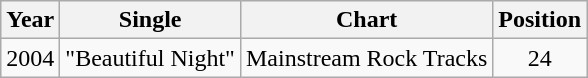<table class="wikitable">
<tr>
<th>Year</th>
<th>Single</th>
<th>Chart</th>
<th>Position</th>
</tr>
<tr>
<td>2004</td>
<td>"Beautiful Night"</td>
<td>Mainstream Rock Tracks</td>
<td align="center">24</td>
</tr>
</table>
